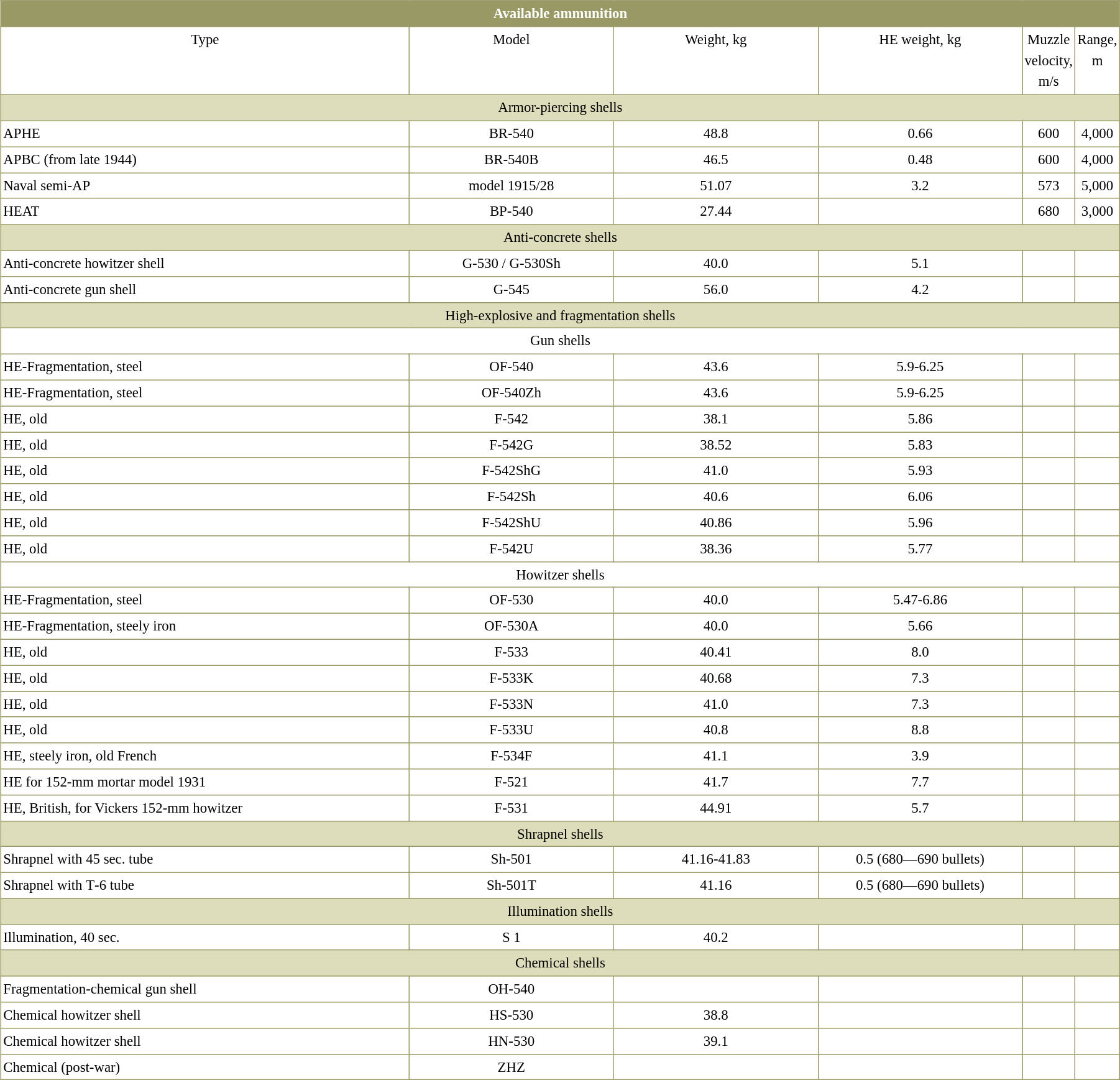<table border=0 cellspacing=0 cellpadding=2 style="margin:0 0 .5em 1em; width:95%; background:#fff; border-collapse:collapse; border:1px solid #996; line-height:1.5; font-size:95%">
<tr style="vertical-align:top; text-align:center; border:1px solid #996; background-color:#996; color:#fff">
<td colspan="6"><strong>Available ammunition</strong></td>
</tr>
<tr style="vertical-align:top; text-align:center; border:1px solid #996;">
<td width="40%" style="border:1px solid #996">Type</td>
<td width="20%" style="border:1px solid #996">Model</td>
<td width="20%" style="border:1px solid #996">Weight, kg</td>
<td width="20%" style="border:1px solid #996">HE weight, kg</td>
<td width="20%" style="border:1px solid #996">Muzzle velocity, m/s</td>
<td width="20%" style="border:1px solid #996">Range, m</td>
</tr>
<tr style="vertical-align:top; text-align:center; border:1px solid #996; background-color:#ddb;">
<td colspan="6">Armor-piercing shells</td>
</tr>
<tr style="vertical-align:top; text-align:center;">
<td style="border:1px solid #996; text-align:left">APHE</td>
<td style="border:1px solid #996">BR-540</td>
<td style="border:1px solid #996">48.8</td>
<td style="border:1px solid #996">0.66</td>
<td style="border:1px solid #996">600</td>
<td style="border:1px solid #996">4,000</td>
</tr>
<tr style="vertical-align:top; text-align:center;">
<td style="border:1px solid #996; text-align:left">APBC (from late 1944)</td>
<td style="border:1px solid #996">BR-540B</td>
<td style="border:1px solid #996">46.5</td>
<td style="border:1px solid #996">0.48</td>
<td style="border:1px solid #996">600</td>
<td style="border:1px solid #996">4,000</td>
</tr>
<tr style="vertical-align:top; text-align:center;">
<td style="border:1px solid #996; text-align:left">Naval semi-AP</td>
<td style="border:1px solid #996">model 1915/28</td>
<td style="border:1px solid #996">51.07</td>
<td style="border:1px solid #996">3.2</td>
<td style="border:1px solid #996">573</td>
<td style="border:1px solid #996">5,000</td>
</tr>
<tr style="vertical-align:top; text-align:center;">
<td style="border:1px solid #996; text-align:left">HEAT</td>
<td style="border:1px solid #996">BP-540</td>
<td style="border:1px solid #996">27.44</td>
<td style="border:1px solid #996"></td>
<td style="border:1px solid #996">680</td>
<td style="border:1px solid #996">3,000</td>
</tr>
<tr style="vertical-align:top; text-align:center; border:1px solid #996; background-color:#ddb;">
<td colspan="6">Anti-concrete shells</td>
</tr>
<tr style="vertical-align:top; text-align:center;">
<td style="border:1px solid #996; text-align:left">Anti-concrete howitzer shell</td>
<td style="border:1px solid #996">G-530 / G-530Sh</td>
<td style="border:1px solid #996">40.0</td>
<td style="border:1px solid #996">5.1</td>
<td style="border:1px solid #996"></td>
<td style="border:1px solid #996"></td>
</tr>
<tr style="vertical-align:top; text-align:center;">
<td style="border:1px solid #996; text-align:left">Anti-concrete gun shell</td>
<td style="border:1px solid #996">G-545</td>
<td style="border:1px solid #996">56.0</td>
<td style="border:1px solid #996">4.2</td>
<td style="border:1px solid #996"></td>
<td style="border:1px solid #996"></td>
</tr>
<tr style="vertical-align:top; text-align:center; border:1px solid #996; background-color:#ddb;">
<td colspan="6">High-explosive and fragmentation shells</td>
</tr>
<tr style="vertical-align:top; text-align:center;">
<td colspan="6">Gun shells</td>
</tr>
<tr style="vertical-align:top; text-align:center;">
<td style="border:1px solid #996; text-align:left">HE-Fragmentation, steel</td>
<td style="border:1px solid #996">OF-540</td>
<td style="border:1px solid #996">43.6</td>
<td style="border:1px solid #996">5.9-6.25</td>
<td style="border:1px solid #996"></td>
<td style="border:1px solid #996"></td>
</tr>
<tr style="vertical-align:top; text-align:center;">
<td style="border:1px solid #996; text-align:left">HE-Fragmentation, steel</td>
<td style="border:1px solid #996">OF-540Zh</td>
<td style="border:1px solid #996">43.6</td>
<td style="border:1px solid #996">5.9-6.25</td>
<td style="border:1px solid #996"></td>
<td style="border:1px solid #996"></td>
</tr>
<tr style="vertical-align:top; text-align:center;">
<td style="border:1px solid #996; text-align:left">HE, old</td>
<td style="border:1px solid #996">F-542</td>
<td style="border:1px solid #996">38.1</td>
<td style="border:1px solid #996">5.86</td>
<td style="border:1px solid #996"></td>
<td style="border:1px solid #996"></td>
</tr>
<tr style="vertical-align:top; text-align:center;">
<td style="border:1px solid #996; text-align:left">HE, old</td>
<td style="border:1px solid #996">F-542G</td>
<td style="border:1px solid #996">38.52</td>
<td style="border:1px solid #996">5.83</td>
<td style="border:1px solid #996"></td>
<td style="border:1px solid #996"></td>
</tr>
<tr style="vertical-align:top; text-align:center;">
<td style="border:1px solid #996; text-align:left">HE, old</td>
<td style="border:1px solid #996">F-542ShG</td>
<td style="border:1px solid #996">41.0</td>
<td style="border:1px solid #996">5.93</td>
<td style="border:1px solid #996"></td>
<td style="border:1px solid #996"></td>
</tr>
<tr style="vertical-align:top; text-align:center;">
<td style="border:1px solid #996; text-align:left">HE, old</td>
<td style="border:1px solid #996">F-542Sh</td>
<td style="border:1px solid #996">40.6</td>
<td style="border:1px solid #996">6.06</td>
<td style="border:1px solid #996"></td>
<td style="border:1px solid #996"></td>
</tr>
<tr style="vertical-align:top; text-align:center;">
<td style="border:1px solid #996; text-align:left">HE, old</td>
<td style="border:1px solid #996">F-542ShU</td>
<td style="border:1px solid #996">40.86</td>
<td style="border:1px solid #996">5.96</td>
<td style="border:1px solid #996"></td>
<td style="border:1px solid #996"></td>
</tr>
<tr style="vertical-align:top; text-align:center;">
<td style="border:1px solid #996; text-align:left">HE, old</td>
<td style="border:1px solid #996">F-542U</td>
<td style="border:1px solid #996">38.36</td>
<td style="border:1px solid #996">5.77</td>
<td style="border:1px solid #996"></td>
<td style="border:1px solid #996"></td>
</tr>
<tr style="vertical-align:top; text-align:center;">
<td colspan="6">Howitzer shells</td>
</tr>
<tr style="vertical-align:top; text-align:center;">
<td style="border:1px solid #996; text-align:left">HE-Fragmentation, steel</td>
<td style="border:1px solid #996">OF-530</td>
<td style="border:1px solid #996">40.0</td>
<td style="border:1px solid #996">5.47-6.86</td>
<td style="border:1px solid #996"></td>
<td style="border:1px solid #996"></td>
</tr>
<tr style="vertical-align:top; text-align:center;">
<td style="border:1px solid #996; text-align:left">HE-Fragmentation, steely iron</td>
<td style="border:1px solid #996">OF-530A</td>
<td style="border:1px solid #996">40.0</td>
<td style="border:1px solid #996">5.66</td>
<td style="border:1px solid #996"></td>
<td style="border:1px solid #996"></td>
</tr>
<tr style="vertical-align:top; text-align:center;">
<td style="border:1px solid #996; text-align:left">HE, old</td>
<td style="border:1px solid #996">F-533</td>
<td style="border:1px solid #996">40.41</td>
<td style="border:1px solid #996">8.0</td>
<td style="border:1px solid #996"></td>
<td style="border:1px solid #996"></td>
</tr>
<tr style="vertical-align:top; text-align:center;">
<td style="border:1px solid #996; text-align:left">HE, old</td>
<td style="border:1px solid #996">F-533K</td>
<td style="border:1px solid #996">40.68</td>
<td style="border:1px solid #996">7.3</td>
<td style="border:1px solid #996"></td>
<td style="border:1px solid #996"></td>
</tr>
<tr style="vertical-align:top; text-align:center;">
<td style="border:1px solid #996; text-align:left">HE, old</td>
<td style="border:1px solid #996">F-533N</td>
<td style="border:1px solid #996">41.0</td>
<td style="border:1px solid #996">7.3</td>
<td style="border:1px solid #996"></td>
<td style="border:1px solid #996"></td>
</tr>
<tr style="vertical-align:top; text-align:center;">
<td style="border:1px solid #996; text-align:left">HE, old</td>
<td style="border:1px solid #996">F-533U</td>
<td style="border:1px solid #996">40.8</td>
<td style="border:1px solid #996">8.8</td>
<td style="border:1px solid #996"></td>
<td style="border:1px solid #996"></td>
</tr>
<tr style="vertical-align:top; text-align:center;">
<td style="border:1px solid #996; text-align:left">HE, steely iron, old French</td>
<td style="border:1px solid #996">F-534F</td>
<td style="border:1px solid #996">41.1</td>
<td style="border:1px solid #996">3.9</td>
<td style="border:1px solid #996"></td>
<td style="border:1px solid #996"></td>
</tr>
<tr style="vertical-align:top; text-align:center;">
<td style="border:1px solid #996; text-align:left">HE for 152-mm mortar model 1931</td>
<td style="border:1px solid #996">F-521</td>
<td style="border:1px solid #996">41.7</td>
<td style="border:1px solid #996">7.7</td>
<td style="border:1px solid #996"></td>
<td style="border:1px solid #996"></td>
</tr>
<tr style="vertical-align:top; text-align:center;">
<td style="border:1px solid #996; text-align:left">HE, British, for Vickers 152-mm howitzer</td>
<td style="border:1px solid #996">F-531</td>
<td style="border:1px solid #996">44.91</td>
<td style="border:1px solid #996">5.7</td>
<td style="border:1px solid #996"></td>
<td style="border:1px solid #996"></td>
</tr>
<tr style="vertical-align:top; text-align:center; border:1px solid #996; background-color:#ddb;">
<td colspan="6">Shrapnel shells</td>
</tr>
<tr style="vertical-align:top; text-align:center;">
<td style="border:1px solid #996; text-align:left">Shrapnel with 45 sec. tube</td>
<td style="border:1px solid #996">Sh-501</td>
<td style="border:1px solid #996">41.16-41.83</td>
<td style="border:1px solid #996">0.5 (680—690 bullets)</td>
<td style="border:1px solid #996"></td>
<td style="border:1px solid #996"></td>
</tr>
<tr style="vertical-align:top; text-align:center;">
<td style="border:1px solid #996; text-align:left">Shrapnel with Т-6 tube</td>
<td style="border:1px solid #996">Sh-501T</td>
<td style="border:1px solid #996">41.16</td>
<td style="border:1px solid #996">0.5 (680—690 bullets)</td>
<td style="border:1px solid #996"></td>
<td style="border:1px solid #996"></td>
</tr>
<tr style="vertical-align:top; text-align:center; border:1px solid #996; background-color:#ddb;">
<td colspan="6">Illumination shells</td>
</tr>
<tr style="vertical-align:top; text-align:center;">
<td style="border:1px solid #996; text-align:left">Illumination, 40 sec.</td>
<td style="border:1px solid #996">S 1</td>
<td style="border:1px solid #996">40.2</td>
<td style="border:1px solid #996"></td>
<td style="border:1px solid #996"></td>
<td style="border:1px solid #996"></td>
</tr>
<tr style="vertical-align:top; text-align:center; border:1px solid #996; background-color:#ddb;">
<td colspan="6">Chemical shells</td>
</tr>
<tr style="vertical-align:top; text-align:center;">
<td style="border:1px solid #996; text-align:left">Fragmentation-chemical gun shell</td>
<td style="border:1px solid #996">OH-540</td>
<td style="border:1px solid #996"></td>
<td style="border:1px solid #996"></td>
<td style="border:1px solid #996"></td>
<td style="border:1px solid #996"></td>
</tr>
<tr style="vertical-align:top; text-align:center;">
<td style="border:1px solid #996; text-align:left">Chemical howitzer shell</td>
<td style="border:1px solid #996">HS-530</td>
<td style="border:1px solid #996">38.8</td>
<td style="border:1px solid #996"></td>
<td style="border:1px solid #996"></td>
<td style="border:1px solid #996"></td>
</tr>
<tr style="vertical-align:top; text-align:center;">
<td style="border:1px solid #996; text-align:left">Chemical howitzer shell</td>
<td style="border:1px solid #996">HN-530</td>
<td style="border:1px solid #996">39.1</td>
<td style="border:1px solid #996"></td>
<td style="border:1px solid #996"></td>
<td style="border:1px solid #996"></td>
</tr>
<tr style="vertical-align:top; text-align:center;">
<td style="border:1px solid #996; text-align:left">Chemical (post-war)</td>
<td style="border:1px solid #996">ZHZ</td>
<td style="border:1px solid #996"></td>
<td style="border:1px solid #996"></td>
<td style="border:1px solid #996"></td>
<td style="border:1px solid #996"></td>
</tr>
</table>
